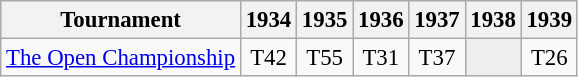<table class="wikitable" style="font-size:95%;text-align:center;">
<tr>
<th>Tournament</th>
<th>1934</th>
<th>1935</th>
<th>1936</th>
<th>1937</th>
<th>1938</th>
<th>1939</th>
</tr>
<tr>
<td align=left><a href='#'>The Open Championship</a></td>
<td>T42</td>
<td>T55</td>
<td>T31</td>
<td>T37</td>
<td style="background:#eeeeee;"></td>
<td>T26</td>
</tr>
</table>
